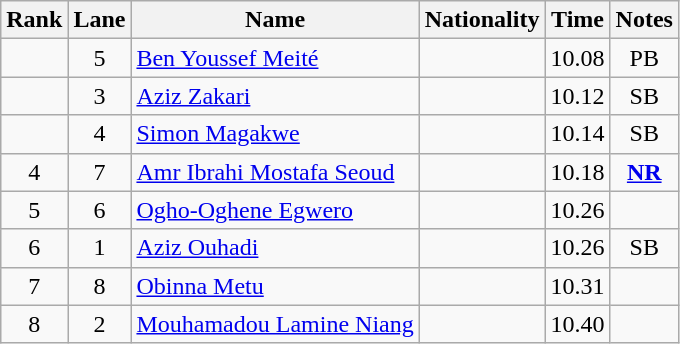<table class="wikitable sortable" style="text-align:center">
<tr>
<th>Rank</th>
<th>Lane</th>
<th>Name</th>
<th>Nationality</th>
<th>Time</th>
<th>Notes</th>
</tr>
<tr>
<td></td>
<td>5</td>
<td align=left><a href='#'>Ben Youssef Meité</a></td>
<td align=left></td>
<td>10.08</td>
<td>PB</td>
</tr>
<tr>
<td></td>
<td>3</td>
<td align=left><a href='#'>Aziz Zakari</a></td>
<td align=left></td>
<td>10.12</td>
<td>SB</td>
</tr>
<tr>
<td></td>
<td>4</td>
<td align=left><a href='#'>Simon Magakwe</a></td>
<td align=left></td>
<td>10.14</td>
<td>SB</td>
</tr>
<tr>
<td>4</td>
<td>7</td>
<td align=left><a href='#'>Amr Ibrahi Mostafa Seoud</a></td>
<td align=left></td>
<td>10.18</td>
<td><strong><a href='#'>NR</a></strong></td>
</tr>
<tr>
<td>5</td>
<td>6</td>
<td align=left><a href='#'>Ogho-Oghene Egwero</a></td>
<td align=left></td>
<td>10.26</td>
<td></td>
</tr>
<tr>
<td>6</td>
<td>1</td>
<td align=left><a href='#'>Aziz Ouhadi</a></td>
<td align=left></td>
<td>10.26</td>
<td>SB</td>
</tr>
<tr>
<td>7</td>
<td>8</td>
<td align=left><a href='#'>Obinna Metu</a></td>
<td align=left></td>
<td>10.31</td>
<td></td>
</tr>
<tr>
<td>8</td>
<td>2</td>
<td align=left><a href='#'>Mouhamadou Lamine Niang</a></td>
<td align=left></td>
<td>10.40</td>
<td></td>
</tr>
</table>
